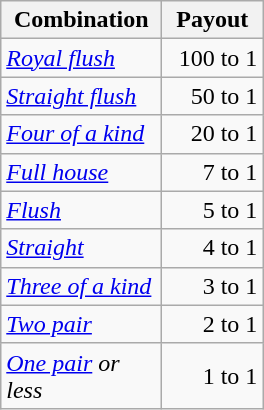<table class="wikitable">
<tr>
<th style="width:100px">Combination</th>
<th style="width:60px">Payout</th>
</tr>
<tr ---->
<td><em><a href='#'>Royal flush</a></em></td>
<td align="right">100 to 1</td>
</tr>
<tr ---->
<td><em><a href='#'>Straight flush</a></em></td>
<td align="right">50 to 1</td>
</tr>
<tr ---->
<td><em><a href='#'>Four of a kind</a></em></td>
<td align="right">20 to 1</td>
</tr>
<tr ---->
<td><em><a href='#'>Full house</a></em></td>
<td align="right">7 to 1</td>
</tr>
<tr ---->
<td><em><a href='#'>Flush</a></em></td>
<td align="right">5 to 1</td>
</tr>
<tr ---->
<td><em><a href='#'>Straight</a></em></td>
<td align="right">4 to 1</td>
</tr>
<tr ---->
<td><em><a href='#'>Three of a kind</a></em></td>
<td align="right">3 to 1</td>
</tr>
<tr ---->
<td><em><a href='#'>Two pair</a></em></td>
<td align="right">2 to 1</td>
</tr>
<tr ---->
<td><em><a href='#'>One pair</a> or less</em></td>
<td align="right">1 to 1</td>
</tr>
</table>
